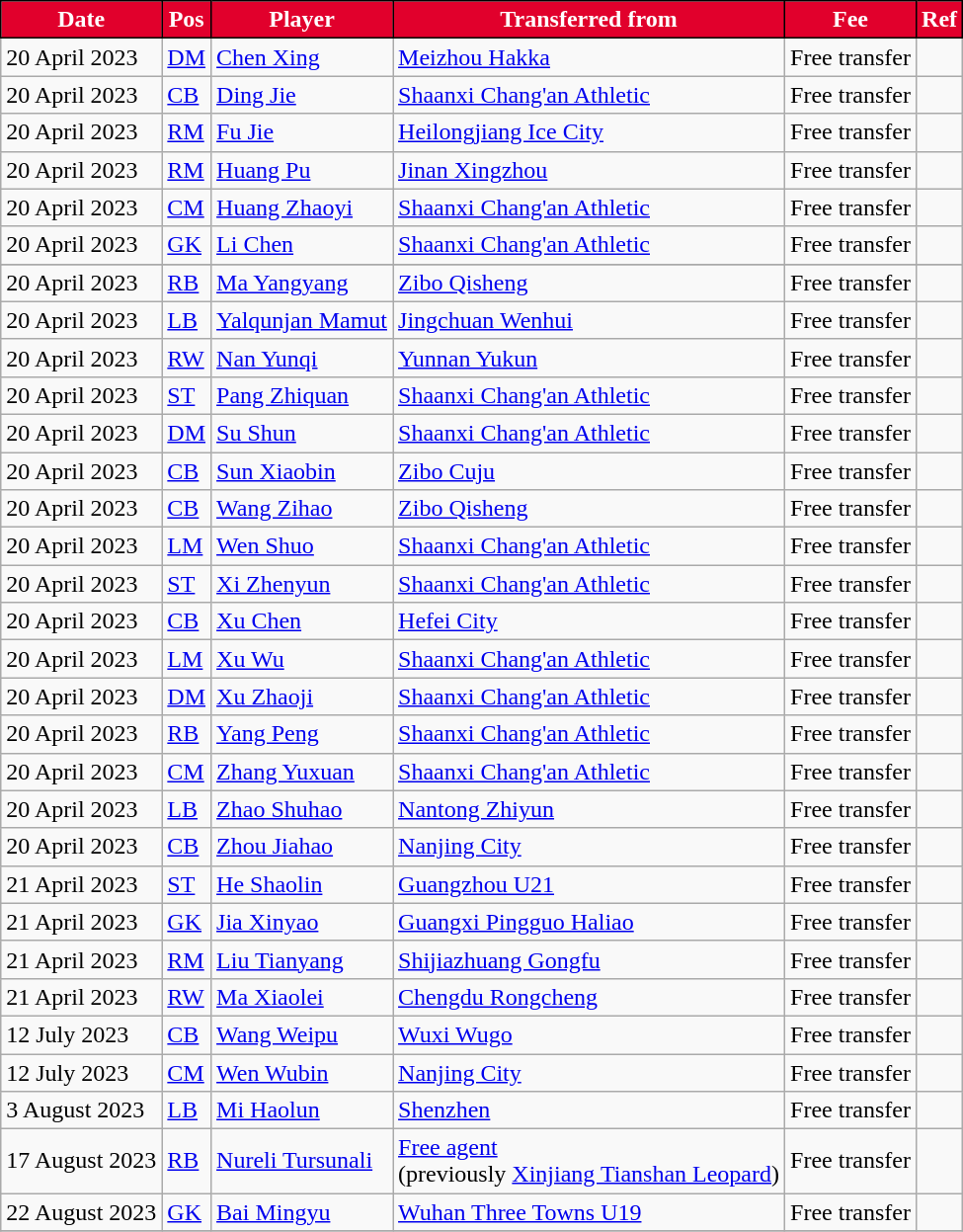<table class="wikitable plainrowheaders sortable">
<tr>
<th style="background:#E1002C; color:#FFFFFF; border:1px solid #000000">Date</th>
<th style="background:#E1002C; color:#FFFFFF; border:1px solid #000000">Pos</th>
<th style="background:#E1002C; color:#FFFFFF; border:1px solid #000000">Player</th>
<th style="background:#E1002C; color:#FFFFFF; border:1px solid #000000">Transferred from</th>
<th style="background:#E1002C; color:#FFFFFF; border:1px solid #000000">Fee</th>
<th style="background:#E1002C; color:#FFFFFF; border:1px solid #000000">Ref</th>
</tr>
<tr>
<td>20 April 2023</td>
<td><a href='#'>DM</a></td>
<td data-sort-value="Chen, Xing"> <a href='#'>Chen Xing</a></td>
<td> <a href='#'>Meizhou Hakka</a></td>
<td>Free transfer</td>
<td></td>
</tr>
<tr>
<td>20 April 2023</td>
<td><a href='#'>CB</a></td>
<td data-sort-value="Ding, Jie"> <a href='#'>Ding Jie</a></td>
<td> <a href='#'>Shaanxi Chang'an Athletic</a></td>
<td>Free transfer</td>
<td></td>
</tr>
<tr>
<td>20 April 2023</td>
<td><a href='#'>RM</a></td>
<td data-sort-value="Fu, Jie"> <a href='#'>Fu Jie</a></td>
<td> <a href='#'>Heilongjiang Ice City</a></td>
<td>Free transfer</td>
<td></td>
</tr>
<tr>
<td>20 April 2023</td>
<td><a href='#'>RM</a></td>
<td data-sort-value="Huang, Pu"> <a href='#'>Huang Pu</a></td>
<td> <a href='#'>Jinan Xingzhou</a></td>
<td>Free transfer</td>
<td></td>
</tr>
<tr>
<td>20 April 2023</td>
<td><a href='#'>CM</a></td>
<td data-sort-value="Huang, Zhaoyi"> <a href='#'>Huang Zhaoyi</a></td>
<td> <a href='#'>Shaanxi Chang'an Athletic</a></td>
<td>Free transfer</td>
<td></td>
</tr>
<tr>
<td>20 April 2023</td>
<td><a href='#'>GK</a></td>
<td data-sort-value="Li, Chen"> <a href='#'>Li Chen</a></td>
<td> <a href='#'>Shaanxi Chang'an Athletic</a></td>
<td>Free transfer</td>
<td></td>
</tr>
<tr>
</tr>
<tr>
<td>20 April 2023</td>
<td><a href='#'>RB</a></td>
<td data-sort-value="Ma, Yangyang"> <a href='#'>Ma Yangyang</a></td>
<td> <a href='#'>Zibo Qisheng</a></td>
<td>Free transfer</td>
<td></td>
</tr>
<tr>
<td>20 April 2023</td>
<td><a href='#'>LB</a></td>
<td data-sort-value="Mamut, Yalqunjan"> <a href='#'>Yalqunjan Mamut</a></td>
<td> <a href='#'>Jingchuan Wenhui</a></td>
<td>Free transfer</td>
<td></td>
</tr>
<tr>
<td>20 April 2023</td>
<td><a href='#'>RW</a></td>
<td data-sort-value="Nan, Yunqi"> <a href='#'>Nan Yunqi</a></td>
<td> <a href='#'>Yunnan Yukun</a></td>
<td>Free transfer</td>
<td></td>
</tr>
<tr>
<td>20 April 2023</td>
<td><a href='#'>ST</a></td>
<td data-sort-value="Pang, Zhiquan"> <a href='#'>Pang Zhiquan</a></td>
<td> <a href='#'>Shaanxi Chang'an Athletic</a></td>
<td>Free transfer</td>
<td></td>
</tr>
<tr>
<td>20 April 2023</td>
<td><a href='#'>DM</a></td>
<td data-sort-value="Su, Shun"> <a href='#'>Su Shun</a></td>
<td> <a href='#'>Shaanxi Chang'an Athletic</a></td>
<td>Free transfer</td>
<td></td>
</tr>
<tr>
<td>20 April 2023</td>
<td><a href='#'>CB</a></td>
<td data-sort-value="Sun, Xiaobin"> <a href='#'>Sun Xiaobin</a></td>
<td> <a href='#'>Zibo Cuju</a></td>
<td>Free transfer</td>
<td></td>
</tr>
<tr>
<td>20 April 2023</td>
<td><a href='#'>CB</a></td>
<td data-sort-value="Wang, Zihao"> <a href='#'>Wang Zihao</a></td>
<td> <a href='#'>Zibo Qisheng</a></td>
<td>Free transfer</td>
<td></td>
</tr>
<tr>
<td>20 April 2023</td>
<td><a href='#'>LM</a></td>
<td data-sort-value="Wen, Shuo"> <a href='#'>Wen Shuo</a></td>
<td> <a href='#'>Shaanxi Chang'an Athletic</a></td>
<td>Free transfer</td>
<td></td>
</tr>
<tr>
<td>20 April 2023</td>
<td><a href='#'>ST</a></td>
<td data-sort-value="Xi, Zhenyun"> <a href='#'>Xi Zhenyun</a></td>
<td> <a href='#'>Shaanxi Chang'an Athletic</a></td>
<td>Free transfer</td>
<td></td>
</tr>
<tr>
<td>20 April 2023</td>
<td><a href='#'>CB</a></td>
<td data-sort-value="Xu, Chen"> <a href='#'>Xu Chen</a></td>
<td> <a href='#'>Hefei City</a></td>
<td>Free transfer</td>
<td></td>
</tr>
<tr>
<td>20 April 2023</td>
<td><a href='#'>LM</a></td>
<td data-sort-value="Xu, Wu"> <a href='#'>Xu Wu</a></td>
<td> <a href='#'>Shaanxi Chang'an Athletic</a></td>
<td>Free transfer</td>
<td></td>
</tr>
<tr>
<td>20 April 2023</td>
<td><a href='#'>DM</a></td>
<td data-sort-value="Xu, Zhaoji"> <a href='#'>Xu Zhaoji</a></td>
<td> <a href='#'>Shaanxi Chang'an Athletic</a></td>
<td>Free transfer</td>
<td></td>
</tr>
<tr>
<td>20 April 2023</td>
<td><a href='#'>RB</a></td>
<td data-sort-value="Yang, Peng"> <a href='#'>Yang Peng</a></td>
<td> <a href='#'>Shaanxi Chang'an Athletic</a></td>
<td>Free transfer</td>
<td></td>
</tr>
<tr>
<td>20 April 2023</td>
<td><a href='#'>CM</a></td>
<td data-sort-value="Zhang, Yuxuan"> <a href='#'>Zhang Yuxuan</a></td>
<td> <a href='#'>Shaanxi Chang'an Athletic</a></td>
<td>Free transfer</td>
<td></td>
</tr>
<tr>
<td>20 April 2023</td>
<td><a href='#'>LB</a></td>
<td data-sort-value="Zhao, Shuhao"> <a href='#'>Zhao Shuhao</a></td>
<td> <a href='#'>Nantong Zhiyun</a></td>
<td>Free transfer</td>
<td></td>
</tr>
<tr>
<td>20 April 2023</td>
<td><a href='#'>CB</a></td>
<td data-sort-value="Zhou, Jiahao"> <a href='#'>Zhou Jiahao</a></td>
<td> <a href='#'>Nanjing City</a></td>
<td>Free transfer</td>
<td></td>
</tr>
<tr>
<td>21 April 2023</td>
<td><a href='#'>ST</a></td>
<td data-sort-value="He, Shaolin"> <a href='#'>He Shaolin</a></td>
<td> <a href='#'>Guangzhou U21</a></td>
<td>Free transfer</td>
<td></td>
</tr>
<tr>
<td>21 April 2023</td>
<td><a href='#'>GK</a></td>
<td data-sort-value="Jia, Xinyao"> <a href='#'>Jia Xinyao</a></td>
<td> <a href='#'>Guangxi Pingguo Haliao</a></td>
<td>Free transfer</td>
<td></td>
</tr>
<tr>
<td>21 April 2023</td>
<td><a href='#'>RM</a></td>
<td data-sort-value="Liu, Tianyang"> <a href='#'>Liu Tianyang</a></td>
<td> <a href='#'>Shijiazhuang Gongfu</a></td>
<td>Free transfer</td>
<td></td>
</tr>
<tr>
<td>21 April 2023</td>
<td><a href='#'>RW</a></td>
<td data-sort-value="Ma, Xiaolei"> <a href='#'>Ma Xiaolei</a></td>
<td> <a href='#'>Chengdu Rongcheng</a></td>
<td>Free transfer</td>
<td></td>
</tr>
<tr>
<td>12 July 2023</td>
<td><a href='#'>CB</a></td>
<td data-sort-value="Wang, Weipu"> <a href='#'>Wang Weipu</a></td>
<td> <a href='#'>Wuxi Wugo</a></td>
<td>Free transfer</td>
<td></td>
</tr>
<tr>
<td>12 July 2023</td>
<td><a href='#'>CM</a></td>
<td data-sort-value="Wen, Wubin"> <a href='#'>Wen Wubin</a></td>
<td> <a href='#'>Nanjing City</a></td>
<td>Free transfer</td>
<td></td>
</tr>
<tr>
<td>3 August 2023</td>
<td><a href='#'>LB</a></td>
<td data-sort-value="Mi, Haolun"> <a href='#'>Mi Haolun</a></td>
<td> <a href='#'>Shenzhen</a></td>
<td>Free transfer</td>
<td></td>
</tr>
<tr>
<td>17 August 2023</td>
<td><a href='#'>RB</a></td>
<td data-sort-value="Tursunali, Nureli"> <a href='#'>Nureli Tursunali</a></td>
<td><a href='#'>Free agent</a><br>(previously  <a href='#'>Xinjiang Tianshan Leopard</a>)</td>
<td>Free transfer</td>
<td></td>
</tr>
<tr>
<td>22 August 2023</td>
<td><a href='#'>GK</a></td>
<td data-sort-value="Bai, Mingyu"> <a href='#'>Bai Mingyu</a></td>
<td> <a href='#'>Wuhan Three Towns U19</a></td>
<td>Free transfer</td>
<td></td>
</tr>
<tr>
</tr>
</table>
